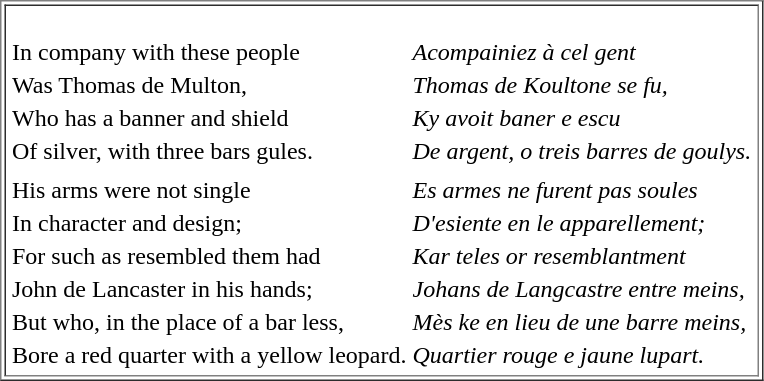<table border=1>
<tr>
<td><br><table>
<tr>
<td>In company with these people</td>
<td><em>Acompainiez à cel gent</em></td>
</tr>
<tr>
<td>Was Thomas de Multon,</td>
<td><em>Thomas de Koultone se fu,</em></td>
</tr>
<tr>
<td>Who has a banner and shield</td>
<td><em>Ky avoit baner e escu</em></td>
</tr>
<tr>
<td>Of silver, with three bars gules.</td>
<td><em>De argent, o treis barres de goulys.</em></td>
</tr>
<tr>
<td></td>
</tr>
<tr>
<td>His arms were not single</td>
<td><em>Es armes ne furent pas soules</em></td>
</tr>
<tr>
<td>In character and design;</td>
<td><em>D'esiente en le apparellement;</em></td>
</tr>
<tr>
<td>For such as resembled them had</td>
<td><em>Kar teles or resemblantment</em></td>
</tr>
<tr>
<td>John de Lancaster in his hands;</td>
<td><em>Johans de Langcastre entre meins,</em></td>
</tr>
<tr>
<td>But who, in the place of a bar less,</td>
<td><em>Mès ke en lieu de une barre meins,</em></td>
</tr>
<tr>
<td>Bore a red quarter with a yellow leopard.</td>
<td><em>Quartier rouge e jaune lupart.</em></td>
</tr>
</table>
</td>
</tr>
</table>
